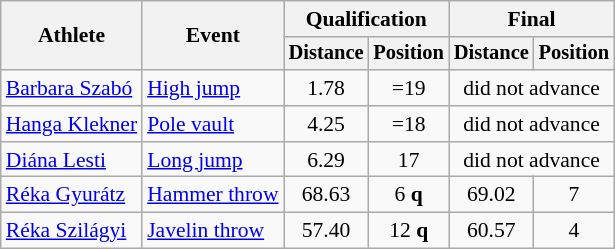<table class=wikitable style=font-size:90%>
<tr>
<th rowspan=2>Athlete</th>
<th rowspan=2>Event</th>
<th colspan=2>Qualification</th>
<th colspan=2>Final</th>
</tr>
<tr style=font-size:95%>
<th>Distance</th>
<th>Position</th>
<th>Distance</th>
<th>Position</th>
</tr>
<tr align=center>
<td align=left><a href='#'>Barbara Szabó</a></td>
<td align=left><a href='#'>High jump</a></td>
<td>1.78</td>
<td>=19</td>
<td colspan=2>did not advance</td>
</tr>
<tr align=center>
<td align=left><a href='#'>Hanga Klekner</a></td>
<td align=left><a href='#'>Pole vault</a></td>
<td>4.25</td>
<td>=18</td>
<td colspan=2>did not advance</td>
</tr>
<tr align=center>
<td align=left><a href='#'>Diána Lesti</a></td>
<td align=left><a href='#'>Long jump</a></td>
<td>6.29</td>
<td>17</td>
<td colspan=2>did not advance</td>
</tr>
<tr align=center>
<td align=left><a href='#'>Réka Gyurátz</a></td>
<td align=left><a href='#'>Hammer throw</a></td>
<td>68.63</td>
<td>6 <strong>q</strong></td>
<td>69.02</td>
<td>7</td>
</tr>
<tr align=center>
<td align=left><a href='#'>Réka Szilágyi</a></td>
<td align=left><a href='#'>Javelin throw</a></td>
<td>57.40</td>
<td>12 <strong>q</strong></td>
<td>60.57 <strong></strong></td>
<td>4</td>
</tr>
</table>
